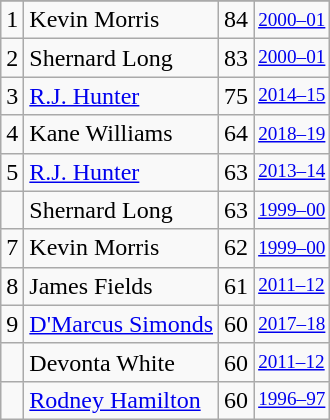<table class="wikitable">
<tr>
</tr>
<tr>
<td>1</td>
<td>Kevin Morris</td>
<td>84</td>
<td style="font-size:80%;"><a href='#'>2000–01</a></td>
</tr>
<tr>
<td>2</td>
<td>Shernard Long</td>
<td>83</td>
<td style="font-size:80%;"><a href='#'>2000–01</a></td>
</tr>
<tr>
<td>3</td>
<td><a href='#'>R.J. Hunter</a></td>
<td>75</td>
<td style="font-size:80%;"><a href='#'>2014–15</a></td>
</tr>
<tr>
<td>4</td>
<td>Kane Williams</td>
<td>64</td>
<td style="font-size:80%;"><a href='#'>2018–19</a></td>
</tr>
<tr>
<td>5</td>
<td><a href='#'>R.J. Hunter</a></td>
<td>63</td>
<td style="font-size:80%;"><a href='#'>2013–14</a></td>
</tr>
<tr>
<td></td>
<td>Shernard Long</td>
<td>63</td>
<td style="font-size:80%;"><a href='#'>1999–00</a></td>
</tr>
<tr>
<td>7</td>
<td>Kevin Morris</td>
<td>62</td>
<td style="font-size:80%;"><a href='#'>1999–00</a></td>
</tr>
<tr>
<td>8</td>
<td>James Fields</td>
<td>61</td>
<td style="font-size:80%;"><a href='#'>2011–12</a></td>
</tr>
<tr>
<td>9</td>
<td><a href='#'>D'Marcus Simonds</a></td>
<td>60</td>
<td style="font-size:80%;"><a href='#'>2017–18</a></td>
</tr>
<tr>
<td></td>
<td>Devonta White</td>
<td>60</td>
<td style="font-size:80%;"><a href='#'>2011–12</a></td>
</tr>
<tr>
<td></td>
<td><a href='#'>Rodney Hamilton</a></td>
<td>60</td>
<td style="font-size:80%;"><a href='#'>1996–97</a></td>
</tr>
</table>
